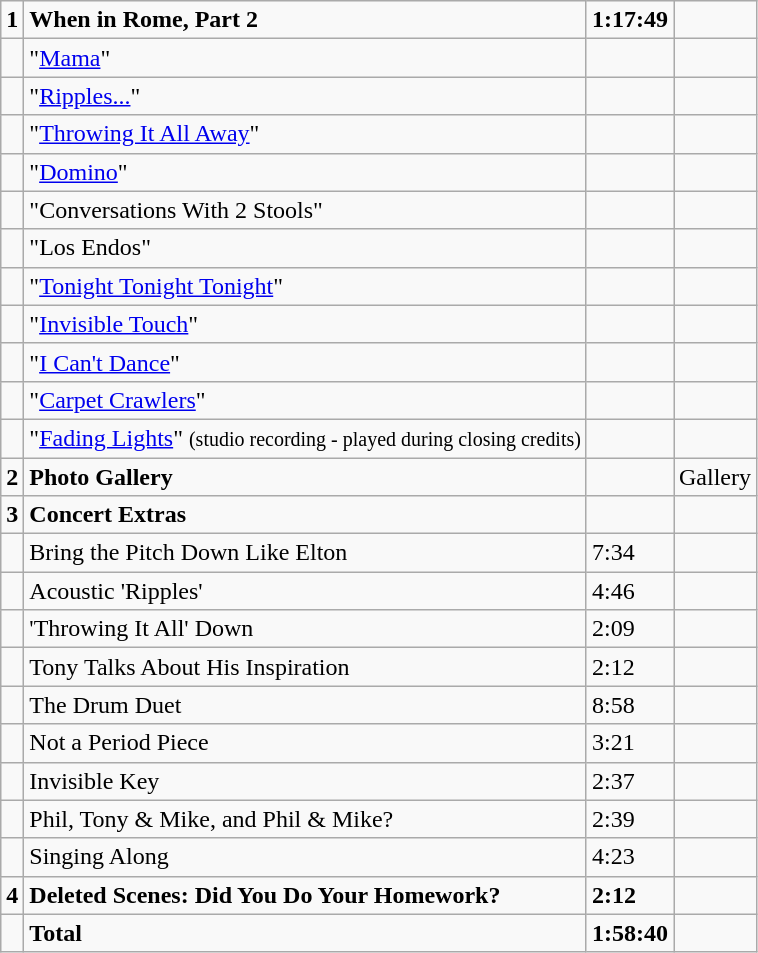<table class="wikitable">
<tr>
<td><strong>1</strong></td>
<td><strong>When in Rome, Part 2</strong></td>
<td><strong>1:17:49</strong></td>
<td></td>
</tr>
<tr>
<td></td>
<td>"<a href='#'>Mama</a>"</td>
<td></td>
<td></td>
</tr>
<tr>
<td></td>
<td>"<a href='#'>Ripples...</a>"</td>
<td></td>
<td></td>
</tr>
<tr>
<td></td>
<td>"<a href='#'>Throwing It All Away</a>"</td>
<td></td>
<td></td>
</tr>
<tr>
<td></td>
<td>"<a href='#'>Domino</a>"</td>
<td></td>
<td></td>
</tr>
<tr>
<td></td>
<td>"Conversations With 2 Stools"</td>
<td></td>
<td></td>
</tr>
<tr>
<td></td>
<td>"Los Endos"</td>
<td></td>
<td></td>
</tr>
<tr>
<td></td>
<td>"<a href='#'>Tonight Tonight Tonight</a>"</td>
<td></td>
<td></td>
</tr>
<tr>
<td></td>
<td>"<a href='#'>Invisible Touch</a>"</td>
<td></td>
<td></td>
</tr>
<tr>
<td></td>
<td>"<a href='#'>I Can't Dance</a>"</td>
<td></td>
<td></td>
</tr>
<tr>
<td></td>
<td>"<a href='#'>Carpet Crawlers</a>"</td>
<td></td>
<td></td>
</tr>
<tr>
<td></td>
<td>"<a href='#'>Fading Lights</a>" <small>(studio recording - played during closing credits)</small></td>
<td></td>
<td></td>
</tr>
<tr>
<td><strong>2</strong></td>
<td><strong>Photo Gallery</strong></td>
<td></td>
<td>Gallery</td>
</tr>
<tr>
<td><strong>3</strong></td>
<td><strong>Concert Extras</strong></td>
<td></td>
<td></td>
</tr>
<tr>
<td></td>
<td>Bring the Pitch Down Like Elton</td>
<td>7:34</td>
<td></td>
</tr>
<tr>
<td></td>
<td>Acoustic 'Ripples'</td>
<td>4:46</td>
<td></td>
</tr>
<tr>
<td></td>
<td>'Throwing It All' Down</td>
<td>2:09</td>
<td></td>
</tr>
<tr>
<td></td>
<td>Tony Talks About His Inspiration</td>
<td>2:12</td>
<td></td>
</tr>
<tr>
<td></td>
<td>The Drum Duet</td>
<td>8:58</td>
<td></td>
</tr>
<tr>
<td></td>
<td>Not a Period Piece</td>
<td>3:21</td>
<td></td>
</tr>
<tr>
<td></td>
<td>Invisible Key</td>
<td>2:37</td>
<td></td>
</tr>
<tr>
<td></td>
<td>Phil, Tony & Mike, and Phil & Mike?</td>
<td>2:39</td>
<td></td>
</tr>
<tr>
<td></td>
<td>Singing Along</td>
<td>4:23</td>
<td></td>
</tr>
<tr>
<td><strong>4</strong></td>
<td><strong>Deleted Scenes: Did You Do Your Homework?</strong></td>
<td><strong>2:12</strong></td>
<td></td>
</tr>
<tr>
<td></td>
<td><strong>Total</strong></td>
<td><strong>1:58:40</strong></td>
<td></td>
</tr>
</table>
